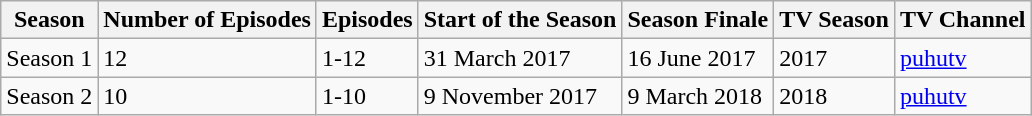<table class="wikitable">
<tr>
<th>Season</th>
<th>Number of Episodes</th>
<th>Episodes</th>
<th>Start of the Season</th>
<th>Season Finale</th>
<th>TV Season</th>
<th>TV Channel</th>
</tr>
<tr>
<td>Season 1</td>
<td>12</td>
<td>1-12</td>
<td>31 March 2017</td>
<td>16 June 2017</td>
<td>2017</td>
<td><a href='#'>puhutv</a></td>
</tr>
<tr>
<td>Season 2</td>
<td>10</td>
<td>1-10</td>
<td>9 November 2017</td>
<td>9 March 2018</td>
<td>2018</td>
<td><a href='#'>puhutv</a></td>
</tr>
</table>
